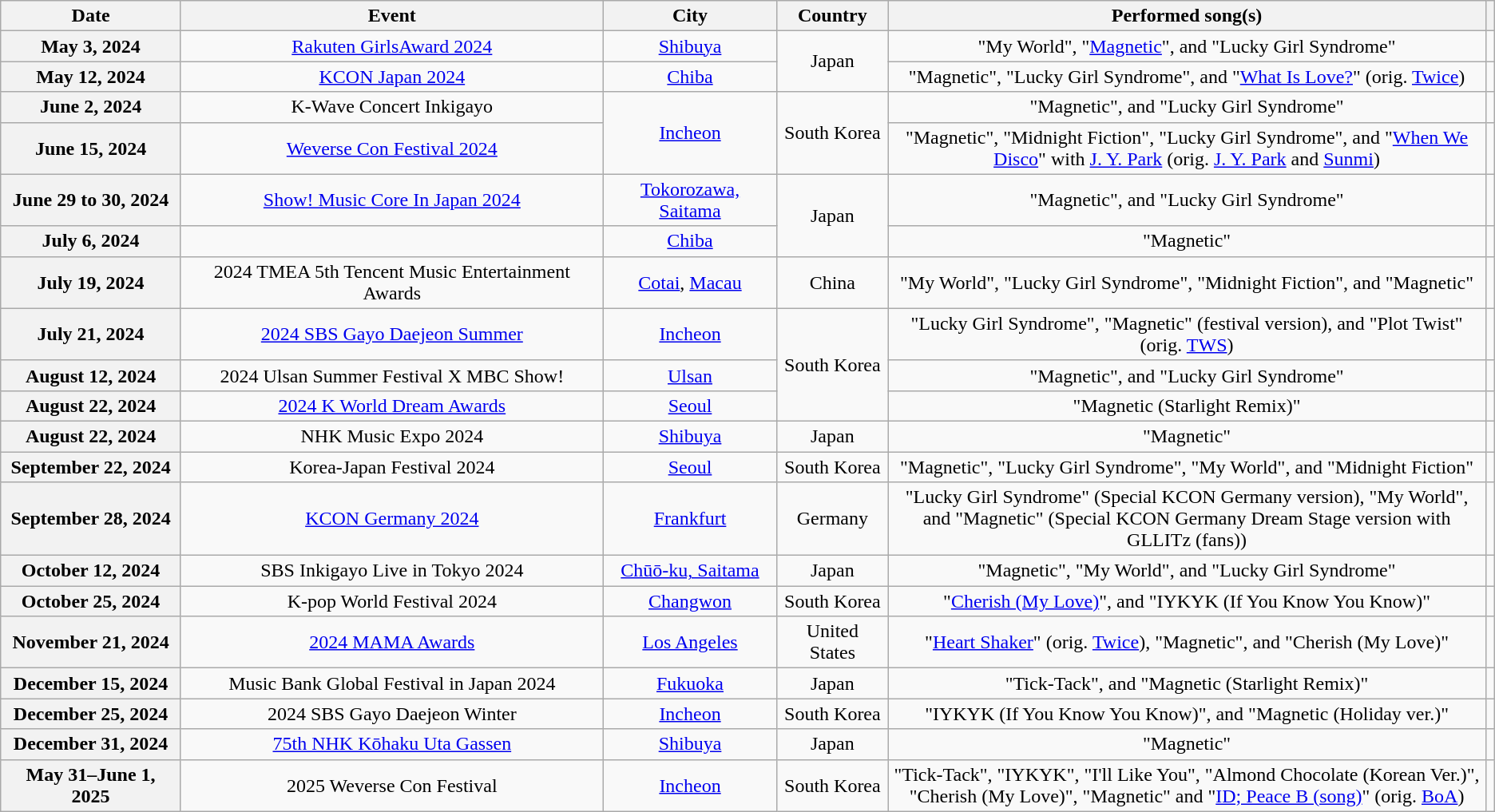<table class="wikitable plainrowheaders sortable" style="text-align:center">
<tr>
<th scope="col">Date</th>
<th scope="col">Event</th>
<th scope="col">City</th>
<th scope="col">Country</th>
<th scope="col" style="width:40%">Performed song(s)</th>
<th scope="col" class="unsortable"></th>
</tr>
<tr>
<th scope="row">May 3, 2024</th>
<td><a href='#'>Rakuten GirlsAward 2024</a></td>
<td><a href='#'>Shibuya</a></td>
<td rowspan="2" style="text-align:center">Japan</td>
<td>"My World", "<a href='#'>Magnetic</a>", and "Lucky Girl Syndrome"</td>
<td></td>
</tr>
<tr>
<th scope="row">May 12, 2024</th>
<td><a href='#'>KCON Japan 2024</a></td>
<td><a href='#'>Chiba</a></td>
<td>"Magnetic", "Lucky Girl Syndrome", and "<a href='#'>What Is Love?</a>" (orig. <a href='#'>Twice</a>)</td>
<td></td>
</tr>
<tr>
<th scope="row">June 2, 2024</th>
<td>K-Wave Concert Inkigayo</td>
<td rowspan="2" style="text-align:center"><a href='#'>Incheon</a></td>
<td rowspan="2" style="text-align:center">South Korea</td>
<td>"Magnetic", and "Lucky Girl Syndrome"</td>
<td></td>
</tr>
<tr>
<th scope="row">June 15, 2024</th>
<td><a href='#'>Weverse Con Festival 2024</a></td>
<td>"Magnetic", "Midnight Fiction", "Lucky Girl Syndrome", and "<a href='#'>When We Disco</a>" with <a href='#'>J. Y. Park</a> (orig. <a href='#'>J. Y. Park</a> and <a href='#'>Sunmi</a>)</td>
<td></td>
</tr>
<tr>
<th scope="row">June 29 to 30, 2024</th>
<td><a href='#'>Show! Music Core In Japan 2024</a></td>
<td><a href='#'>Tokorozawa, Saitama</a></td>
<td rowspan="2">Japan</td>
<td>"Magnetic", and "Lucky Girl Syndrome"</td>
<td></td>
</tr>
<tr>
<th scope="row">July 6, 2024</th>
<td></td>
<td><a href='#'>Chiba</a></td>
<td>"Magnetic"</td>
<td></td>
</tr>
<tr>
<th scope="row">July 19, 2024</th>
<td>2024 TMEA 5th Tencent Music Entertainment Awards</td>
<td><a href='#'>Cotai</a>, <a href='#'>Macau</a></td>
<td>China</td>
<td>"My World", "Lucky Girl Syndrome", "Midnight Fiction", and "Magnetic"</td>
<td></td>
</tr>
<tr>
<th scope="row">July 21, 2024</th>
<td><a href='#'>2024 SBS Gayo Daejeon Summer</a></td>
<td><a href='#'>Incheon</a></td>
<td rowspan="3">South Korea</td>
<td>"Lucky Girl Syndrome", "Magnetic" (festival version), and "Plot Twist" (orig. <a href='#'>TWS</a>)</td>
<td></td>
</tr>
<tr>
<th scope="row">August 12, 2024</th>
<td>2024 Ulsan Summer Festival X MBC Show!</td>
<td><a href='#'>Ulsan</a></td>
<td>"Magnetic", and "Lucky Girl Syndrome"</td>
<td></td>
</tr>
<tr>
<th scope="row">August 22, 2024</th>
<td><a href='#'>2024 K World Dream Awards</a></td>
<td><a href='#'>Seoul</a></td>
<td>"Magnetic (Starlight Remix)"</td>
<td></td>
</tr>
<tr>
<th scope="row">August 22, 2024</th>
<td>NHK Music Expo 2024</td>
<td><a href='#'>Shibuya</a></td>
<td>Japan</td>
<td>"Magnetic"</td>
<td></td>
</tr>
<tr>
<th scope="row">September 22, 2024</th>
<td>Korea-Japan Festival 2024</td>
<td><a href='#'>Seoul</a></td>
<td>South Korea</td>
<td>"Magnetic", "Lucky Girl Syndrome", "My World", and "Midnight Fiction"</td>
<td></td>
</tr>
<tr>
<th scope="row">September 28, 2024</th>
<td><a href='#'>KCON Germany 2024</a></td>
<td><a href='#'>Frankfurt</a></td>
<td>Germany</td>
<td>"Lucky Girl Syndrome" (Special KCON Germany version), "My World", and "Magnetic" (Special KCON Germany Dream Stage version with GLLITz (fans))</td>
<td></td>
</tr>
<tr>
<th scope="row">October 12, 2024</th>
<td>SBS Inkigayo Live in Tokyo 2024</td>
<td><a href='#'>Chūō-ku, Saitama</a></td>
<td>Japan</td>
<td>"Magnetic", "My World", and "Lucky Girl Syndrome"</td>
<td></td>
</tr>
<tr>
<th scope="row">October 25, 2024</th>
<td>K-pop World Festival 2024</td>
<td><a href='#'>Changwon</a></td>
<td>South Korea</td>
<td>"<a href='#'>Cherish (My Love)</a>", and "IYKYK (If You Know You Know)"</td>
<td></td>
</tr>
<tr>
<th scope="row">November 21, 2024</th>
<td><a href='#'>2024 MAMA Awards</a></td>
<td><a href='#'>Los Angeles</a></td>
<td>United States</td>
<td>"<a href='#'>Heart Shaker</a>" (orig. <a href='#'>Twice</a>), "Magnetic", and "Cherish (My Love)"</td>
<td></td>
</tr>
<tr>
<th scope="row">December 15, 2024</th>
<td>Music Bank Global Festival in Japan 2024</td>
<td><a href='#'>Fukuoka</a></td>
<td>Japan</td>
<td>"Tick-Tack", and "Magnetic (Starlight Remix)"</td>
<td></td>
</tr>
<tr>
<th scope="row">December 25, 2024</th>
<td>2024 SBS Gayo Daejeon Winter</td>
<td><a href='#'>Incheon</a></td>
<td>South Korea</td>
<td>"IYKYK (If You Know You Know)", and "Magnetic (Holiday ver.)"</td>
<td></td>
</tr>
<tr>
<th scope="row">December 31, 2024</th>
<td><a href='#'>75th NHK Kōhaku Uta Gassen</a></td>
<td><a href='#'>Shibuya</a></td>
<td>Japan</td>
<td>"Magnetic"</td>
<td></td>
</tr>
<tr>
<th scope="row">May 31–June 1, 2025</th>
<td>2025 Weverse Con Festival</td>
<td><a href='#'>Incheon</a></td>
<td>South Korea</td>
<td>"Tick-Tack", "IYKYK", "I'll Like You", "Almond Chocolate (Korean Ver.)", "Cherish (My Love)", "Magnetic" and "<a href='#'>ID; Peace B (song)</a>" (orig. <a href='#'>BoA</a>)</td>
<td></td>
</tr>
</table>
